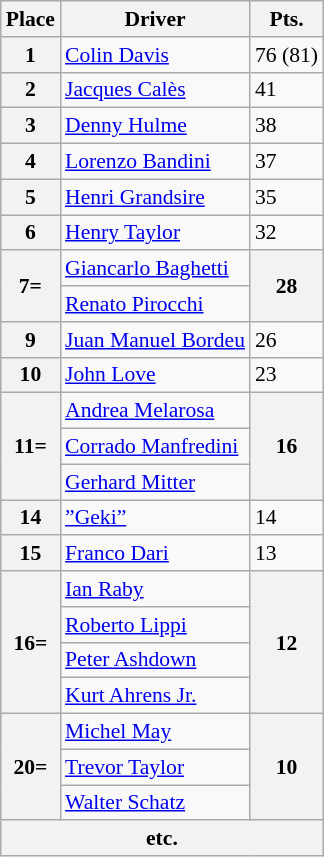<table class="wikitable" style="font-size: 90%;">
<tr>
<th>Place</th>
<th>Driver</th>
<th>Pts.</th>
</tr>
<tr>
<th>1</th>
<td> <a href='#'>Colin Davis</a></td>
<td>76 (81)</td>
</tr>
<tr>
<th>2</th>
<td> <a href='#'>Jacques Calès</a></td>
<td>41</td>
</tr>
<tr>
<th>3</th>
<td> <a href='#'>Denny Hulme</a></td>
<td>38</td>
</tr>
<tr>
<th>4</th>
<td> <a href='#'>Lorenzo Bandini</a></td>
<td>37</td>
</tr>
<tr>
<th>5</th>
<td> <a href='#'>Henri Grandsire</a></td>
<td>35</td>
</tr>
<tr>
<th>6</th>
<td> <a href='#'>Henry Taylor</a></td>
<td>32</td>
</tr>
<tr>
<th rowspan=2>7=</th>
<td> <a href='#'>Giancarlo Baghetti</a></td>
<th rowspan=2>28</th>
</tr>
<tr>
<td> <a href='#'>Renato Pirocchi</a></td>
</tr>
<tr>
<th>9</th>
<td> <a href='#'>Juan Manuel Bordeu</a></td>
<td>26</td>
</tr>
<tr>
<th>10</th>
<td> <a href='#'>John Love</a></td>
<td>23</td>
</tr>
<tr>
<th rowspan=3>11=</th>
<td> <a href='#'>Andrea Melarosa</a></td>
<th rowspan=3>16</th>
</tr>
<tr>
<td> <a href='#'>Corrado Manfredini</a></td>
</tr>
<tr>
<td> <a href='#'>Gerhard Mitter</a></td>
</tr>
<tr>
<th>14</th>
<td> <a href='#'>”Geki”</a></td>
<td>14</td>
</tr>
<tr>
<th>15</th>
<td> <a href='#'>Franco Dari</a></td>
<td>13</td>
</tr>
<tr>
<th rowspan=4>16=</th>
<td> <a href='#'>Ian Raby</a></td>
<th rowspan=4>12</th>
</tr>
<tr>
<td> <a href='#'>Roberto Lippi</a></td>
</tr>
<tr>
<td> <a href='#'>Peter Ashdown</a></td>
</tr>
<tr>
<td> <a href='#'>Kurt Ahrens Jr.</a></td>
</tr>
<tr>
<th rowspan=3>20=</th>
<td> <a href='#'>Michel May</a></td>
<th rowspan=3>10</th>
</tr>
<tr>
<td> <a href='#'>Trevor Taylor</a></td>
</tr>
<tr>
<td> <a href='#'>Walter Schatz</a></td>
</tr>
<tr>
<th colspan=3>etc.</th>
</tr>
</table>
